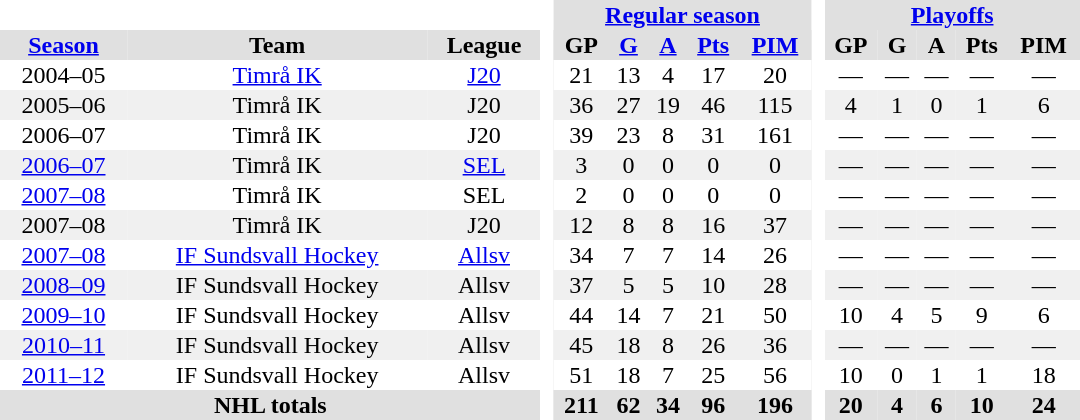<table border="0" cellpadding="1" cellspacing="0" style="text-align:center; width:45em">
<tr bgcolor="#e0e0e0">
<th colspan="3" bgcolor="#ffffff"> </th>
<th rowspan="99" bgcolor="#ffffff"> </th>
<th colspan="5"><a href='#'>Regular season</a></th>
<th rowspan="99" bgcolor="#ffffff"> </th>
<th colspan="5"><a href='#'>Playoffs</a></th>
</tr>
<tr bgcolor="#e0e0e0">
<th><a href='#'>Season</a></th>
<th>Team</th>
<th>League</th>
<th>GP</th>
<th><a href='#'>G</a></th>
<th><a href='#'>A</a></th>
<th><a href='#'>Pts</a></th>
<th><a href='#'>PIM</a></th>
<th>GP</th>
<th>G</th>
<th>A</th>
<th>Pts</th>
<th>PIM</th>
</tr>
<tr>
<td>2004–05</td>
<td><a href='#'>Timrå IK</a></td>
<td><a href='#'>J20</a></td>
<td>21</td>
<td>13</td>
<td>4</td>
<td>17</td>
<td>20</td>
<td>—</td>
<td>—</td>
<td>—</td>
<td>—</td>
<td>—</td>
</tr>
<tr bgcolor="#f0f0f0">
<td>2005–06</td>
<td>Timrå IK</td>
<td>J20</td>
<td>36</td>
<td>27</td>
<td>19</td>
<td>46</td>
<td>115</td>
<td>4</td>
<td>1</td>
<td>0</td>
<td>1</td>
<td>6</td>
</tr>
<tr>
<td>2006–07</td>
<td>Timrå IK</td>
<td>J20</td>
<td>39</td>
<td>23</td>
<td>8</td>
<td>31</td>
<td>161</td>
<td>—</td>
<td>—</td>
<td>—</td>
<td>—</td>
<td>—</td>
</tr>
<tr bgcolor="#f0f0f0">
<td><a href='#'>2006–07</a></td>
<td>Timrå IK</td>
<td><a href='#'>SEL</a></td>
<td>3</td>
<td>0</td>
<td>0</td>
<td>0</td>
<td>0</td>
<td>—</td>
<td>—</td>
<td>—</td>
<td>—</td>
<td>—</td>
</tr>
<tr>
<td><a href='#'>2007–08</a></td>
<td>Timrå IK</td>
<td>SEL</td>
<td>2</td>
<td>0</td>
<td>0</td>
<td>0</td>
<td>0</td>
<td>—</td>
<td>—</td>
<td>—</td>
<td>—</td>
<td>—</td>
</tr>
<tr bgcolor="#f0f0f0">
<td>2007–08</td>
<td>Timrå IK</td>
<td>J20</td>
<td>12</td>
<td>8</td>
<td>8</td>
<td>16</td>
<td>37</td>
<td>—</td>
<td>—</td>
<td>—</td>
<td>—</td>
<td>—</td>
</tr>
<tr>
<td><a href='#'>2007–08</a></td>
<td><a href='#'>IF Sundsvall Hockey</a></td>
<td><a href='#'>Allsv</a></td>
<td>34</td>
<td>7</td>
<td>7</td>
<td>14</td>
<td>26</td>
<td>—</td>
<td>—</td>
<td>—</td>
<td>—</td>
<td>—</td>
</tr>
<tr bgcolor="#f0f0f0">
<td><a href='#'>2008–09</a></td>
<td>IF Sundsvall Hockey</td>
<td>Allsv</td>
<td>37</td>
<td>5</td>
<td>5</td>
<td>10</td>
<td>28</td>
<td>—</td>
<td>—</td>
<td>—</td>
<td>—</td>
<td>—</td>
</tr>
<tr>
<td><a href='#'>2009–10</a></td>
<td>IF Sundsvall Hockey</td>
<td>Allsv</td>
<td>44</td>
<td>14</td>
<td>7</td>
<td>21</td>
<td>50</td>
<td>10</td>
<td>4</td>
<td>5</td>
<td>9</td>
<td>6</td>
</tr>
<tr bgcolor="#f0f0f0">
<td><a href='#'>2010–11</a></td>
<td>IF Sundsvall Hockey</td>
<td>Allsv</td>
<td>45</td>
<td>18</td>
<td>8</td>
<td>26</td>
<td>36</td>
<td>—</td>
<td>—</td>
<td>—</td>
<td>—</td>
<td>—</td>
</tr>
<tr>
<td><a href='#'>2011–12</a></td>
<td>IF Sundsvall Hockey</td>
<td>Allsv</td>
<td>51</td>
<td>18</td>
<td>7</td>
<td>25</td>
<td>56</td>
<td>10</td>
<td>0</td>
<td>1</td>
<td>1</td>
<td>18</td>
</tr>
<tr bgcolor="#e0e0e0">
<th colspan="3">NHL totals</th>
<th>211</th>
<th>62</th>
<th>34</th>
<th>96</th>
<th>196</th>
<th>20</th>
<th>4</th>
<th>6</th>
<th>10</th>
<th>24</th>
</tr>
</table>
